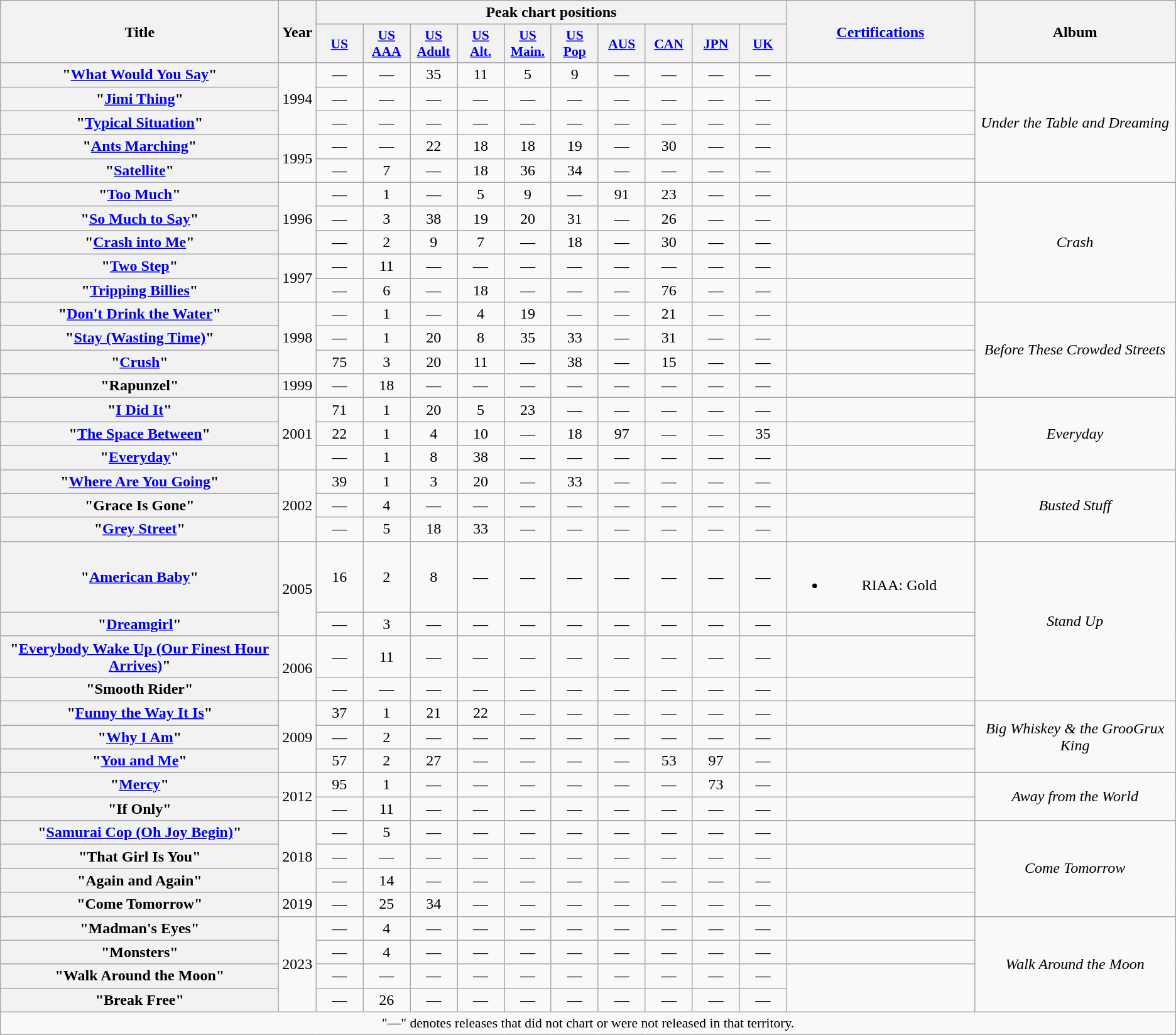<table class="wikitable plainrowheaders" style="text-align:center;" border="1">
<tr>
<th scope="col" rowspan="2" style="width:18em;">Title</th>
<th scope="col" rowspan="2">Year</th>
<th scope="col" colspan="10">Peak chart positions</th>
<th scope="col" rowspan="2" style="width:12em;"><a href='#'>Certifications</a></th>
<th scope="col" rowspan="2">Album</th>
</tr>
<tr>
<th scope="col" style="width:3em;font-size:90%;"><a href='#'>US</a><br></th>
<th scope="col" style="width:3em;font-size:90%;"><a href='#'>US<br>AAA</a><br></th>
<th scope="col" style="width:3em;font-size:90%;"><a href='#'>US<br>Adult</a><br></th>
<th scope="col" style="width:3em;font-size:90%;"><a href='#'>US<br>Alt.</a><br></th>
<th scope="col" style="width:3em;font-size:90%;"><a href='#'>US<br>Main.</a><br></th>
<th scope="col" style="width:3em;font-size:90%;"><a href='#'>US<br>Pop</a><br></th>
<th scope="col" style="width:3em;font-size:90%;"><a href='#'>AUS</a><br></th>
<th scope="col" style="width:3em;font-size:90%;"><a href='#'>CAN</a><br></th>
<th scope="col" style="width:3em;font-size:90%;"><a href='#'>JPN</a><br></th>
<th scope="col" style="width:3em;font-size:90%;"><a href='#'>UK</a><br></th>
</tr>
<tr>
<th scope="row">"<a href='#'>What Would You Say</a>"</th>
<td rowspan="3">1994</td>
<td>—</td>
<td>—</td>
<td>35</td>
<td>11</td>
<td>5</td>
<td>9</td>
<td>—</td>
<td>—</td>
<td>—</td>
<td>—</td>
<td></td>
<td rowspan="5"><em>Under the Table and Dreaming</em></td>
</tr>
<tr>
<th scope="row">"<a href='#'>Jimi Thing</a>"</th>
<td>—</td>
<td>—</td>
<td>—</td>
<td>—</td>
<td>—</td>
<td>—</td>
<td>—</td>
<td>—</td>
<td>—</td>
<td>—</td>
<td></td>
</tr>
<tr>
<th scope="row">"<a href='#'>Typical Situation</a>"</th>
<td>—</td>
<td>—</td>
<td>—</td>
<td>—</td>
<td>—</td>
<td>—</td>
<td>—</td>
<td>—</td>
<td>—</td>
<td>—</td>
<td></td>
</tr>
<tr>
<th scope="row">"<a href='#'>Ants Marching</a>"</th>
<td rowspan="2">1995</td>
<td>—</td>
<td>—</td>
<td>22</td>
<td>18</td>
<td>18</td>
<td>19</td>
<td>—</td>
<td>30</td>
<td>—</td>
<td>—</td>
<td></td>
</tr>
<tr>
<th scope="row">"<a href='#'>Satellite</a>"</th>
<td>—</td>
<td>7</td>
<td>—</td>
<td>18</td>
<td>36</td>
<td>34</td>
<td>—</td>
<td>—</td>
<td>—</td>
<td>—</td>
<td></td>
</tr>
<tr>
<th scope="row">"<a href='#'>Too Much</a>"</th>
<td rowspan="3">1996</td>
<td>—</td>
<td>1</td>
<td>—</td>
<td>5</td>
<td>9</td>
<td>—</td>
<td>91</td>
<td>23</td>
<td>—</td>
<td>—</td>
<td></td>
<td rowspan="5"><em>Crash</em></td>
</tr>
<tr>
<th scope="row">"<a href='#'>So Much to Say</a>"</th>
<td>—</td>
<td>3</td>
<td>38</td>
<td>19</td>
<td>20</td>
<td>31</td>
<td>—</td>
<td>26</td>
<td>—</td>
<td>—</td>
<td></td>
</tr>
<tr>
<th scope="row">"<a href='#'>Crash into Me</a>"</th>
<td>—</td>
<td>2</td>
<td>9</td>
<td>7</td>
<td>—</td>
<td>18</td>
<td>—</td>
<td>30</td>
<td>—</td>
<td>—</td>
<td></td>
</tr>
<tr>
<th scope="row">"<a href='#'>Two Step</a>"</th>
<td rowspan="2">1997</td>
<td>—</td>
<td>11</td>
<td>—</td>
<td>—</td>
<td>—</td>
<td>—</td>
<td>—</td>
<td>—</td>
<td>—</td>
<td>—</td>
<td></td>
</tr>
<tr>
<th scope="row">"<a href='#'>Tripping Billies</a>"</th>
<td>—</td>
<td>6</td>
<td>—</td>
<td>18</td>
<td>—</td>
<td>—</td>
<td>—</td>
<td>76</td>
<td>—</td>
<td>—</td>
<td></td>
</tr>
<tr>
<th scope="row">"<a href='#'>Don't Drink the Water</a>"</th>
<td rowspan="3">1998</td>
<td>—</td>
<td>1</td>
<td>—</td>
<td>4</td>
<td>19</td>
<td>—</td>
<td>—</td>
<td>21</td>
<td>—</td>
<td>—</td>
<td></td>
<td rowspan="4"><em>Before These Crowded Streets</em></td>
</tr>
<tr>
<th scope="row">"<a href='#'>Stay (Wasting Time)</a>"</th>
<td>—</td>
<td>1</td>
<td>20</td>
<td>8</td>
<td>35</td>
<td>33</td>
<td>—</td>
<td>31</td>
<td>—</td>
<td>—</td>
<td></td>
</tr>
<tr>
<th scope="row">"<a href='#'>Crush</a>"</th>
<td>75</td>
<td>3</td>
<td>20</td>
<td>11</td>
<td>—</td>
<td>38</td>
<td>—</td>
<td>15</td>
<td>—</td>
<td>—</td>
<td></td>
</tr>
<tr>
<th scope="row">"Rapunzel"</th>
<td>1999</td>
<td>—</td>
<td>18</td>
<td>—</td>
<td>—</td>
<td>—</td>
<td>—</td>
<td>—</td>
<td>—</td>
<td>—</td>
<td>—</td>
<td></td>
</tr>
<tr>
<th scope="row">"<a href='#'>I Did It</a>"</th>
<td rowspan="3">2001</td>
<td>71</td>
<td>1</td>
<td>20</td>
<td>5</td>
<td>23</td>
<td>—</td>
<td>—</td>
<td>—</td>
<td>—</td>
<td>—</td>
<td></td>
<td rowspan="3"><em>Everyday</em></td>
</tr>
<tr>
<th scope="row">"<a href='#'>The Space Between</a>"</th>
<td>22</td>
<td>1</td>
<td>4</td>
<td>10</td>
<td>—</td>
<td>18</td>
<td>97</td>
<td>—</td>
<td>—</td>
<td>35</td>
<td></td>
</tr>
<tr>
<th scope="row">"<a href='#'>Everyday</a>"</th>
<td>—</td>
<td>1</td>
<td>8</td>
<td>38</td>
<td>—</td>
<td>—</td>
<td>—</td>
<td>—</td>
<td>—</td>
<td>—</td>
<td></td>
</tr>
<tr>
<th scope="row">"<a href='#'>Where Are You Going</a>"</th>
<td rowspan="3">2002</td>
<td>39</td>
<td>1</td>
<td>3</td>
<td>20</td>
<td>—</td>
<td>33</td>
<td>—</td>
<td>—</td>
<td>—</td>
<td>—</td>
<td></td>
<td rowspan="3"><em>Busted Stuff</em></td>
</tr>
<tr>
<th scope="row">"Grace Is Gone"</th>
<td>—</td>
<td>4</td>
<td>—</td>
<td>—</td>
<td>—</td>
<td>—</td>
<td>—</td>
<td>—</td>
<td>—</td>
<td>—</td>
<td></td>
</tr>
<tr>
<th scope="row">"<a href='#'>Grey Street</a>"</th>
<td>—</td>
<td>5</td>
<td>18</td>
<td>33</td>
<td>—</td>
<td>—</td>
<td>—</td>
<td>—</td>
<td>—</td>
<td>—</td>
<td></td>
</tr>
<tr>
<th scope="row">"<a href='#'>American Baby</a>"</th>
<td rowspan="2">2005</td>
<td>16</td>
<td>2</td>
<td>8</td>
<td>—</td>
<td>—</td>
<td>—</td>
<td>—</td>
<td>—</td>
<td>—</td>
<td>—</td>
<td><br><ul><li>RIAA: Gold</li></ul></td>
<td rowspan="4"><em>Stand Up</em></td>
</tr>
<tr>
<th scope="row">"<a href='#'>Dreamgirl</a>"</th>
<td>—</td>
<td>3</td>
<td>—</td>
<td>—</td>
<td>—</td>
<td>—</td>
<td>—</td>
<td>—</td>
<td>—</td>
<td>—</td>
<td></td>
</tr>
<tr>
<th scope="row">"<a href='#'>Everybody Wake Up (Our Finest Hour Arrives)</a>"</th>
<td rowspan="2">2006</td>
<td>—</td>
<td>11</td>
<td>—</td>
<td>—</td>
<td>—</td>
<td>—</td>
<td>—</td>
<td>—</td>
<td>—</td>
<td>—</td>
<td></td>
</tr>
<tr>
<th scope="row">"Smooth Rider"</th>
<td>—</td>
<td>—</td>
<td>—</td>
<td>—</td>
<td>—</td>
<td>—</td>
<td>—</td>
<td>—</td>
<td>—</td>
<td>—</td>
<td></td>
</tr>
<tr>
<th scope="row">"<a href='#'>Funny the Way It Is</a>"</th>
<td rowspan="3">2009</td>
<td>37</td>
<td>1</td>
<td>21</td>
<td>22</td>
<td>—</td>
<td>—</td>
<td>—</td>
<td>—</td>
<td>—</td>
<td>—</td>
<td></td>
<td rowspan="3"><em>Big Whiskey & the GrooGrux King</em></td>
</tr>
<tr>
<th scope="row">"<a href='#'>Why I Am</a>"</th>
<td>—</td>
<td>2</td>
<td>—</td>
<td>—</td>
<td>—</td>
<td>—</td>
<td>—</td>
<td>—</td>
<td>—</td>
<td>—</td>
<td></td>
</tr>
<tr>
<th scope="row">"<a href='#'>You and Me</a>"</th>
<td>57</td>
<td>2</td>
<td>27</td>
<td>—</td>
<td>—</td>
<td>—</td>
<td>—</td>
<td>53</td>
<td>97</td>
<td>—</td>
<td></td>
</tr>
<tr>
<th scope="row">"<a href='#'>Mercy</a>"</th>
<td rowspan="2">2012</td>
<td>95</td>
<td>1</td>
<td>—</td>
<td>—</td>
<td>—</td>
<td>—</td>
<td>—</td>
<td>—</td>
<td>73</td>
<td>—</td>
<td></td>
<td rowspan="2"><em>Away from the World</em></td>
</tr>
<tr>
<th scope="row">"If Only"</th>
<td>—</td>
<td>11</td>
<td>—</td>
<td>—</td>
<td>—</td>
<td>—</td>
<td>—</td>
<td>—</td>
<td>—</td>
<td>—</td>
<td></td>
</tr>
<tr>
<th scope="row">"<a href='#'>Samurai Cop (Oh Joy Begin)</a>"</th>
<td rowspan="3">2018</td>
<td>—</td>
<td>5</td>
<td>—</td>
<td>—</td>
<td>—</td>
<td>—</td>
<td>—</td>
<td>—</td>
<td>—</td>
<td>—</td>
<td></td>
<td rowspan="4"><em>Come Tomorrow</em></td>
</tr>
<tr>
<th scope="row">"That Girl Is You"</th>
<td>—</td>
<td>—</td>
<td>—</td>
<td>—</td>
<td>—</td>
<td>—</td>
<td>—</td>
<td>—</td>
<td>—</td>
<td>—</td>
<td></td>
</tr>
<tr>
<th scope="row">"Again and Again"</th>
<td>—</td>
<td>14</td>
<td>—</td>
<td>—</td>
<td>—</td>
<td>—</td>
<td>—</td>
<td>—</td>
<td>—</td>
<td>—</td>
<td></td>
</tr>
<tr>
<th scope="row">"Come Tomorrow"</th>
<td>2019</td>
<td>—</td>
<td>25</td>
<td>34</td>
<td>—</td>
<td>—</td>
<td>—</td>
<td>—</td>
<td>—</td>
<td>—</td>
<td>—</td>
<td></td>
</tr>
<tr>
<th scope="row">"Madman's Eyes"</th>
<td rowspan="4">2023</td>
<td>—</td>
<td>4</td>
<td>—</td>
<td>—</td>
<td>—</td>
<td>—</td>
<td>—</td>
<td>—</td>
<td>—</td>
<td>—</td>
<td></td>
<td rowspan="4"><em>Walk Around the Moon</em></td>
</tr>
<tr>
<th scope="row">"Monsters"</th>
<td>—</td>
<td>4</td>
<td>—</td>
<td>—</td>
<td>—</td>
<td>—</td>
<td>—</td>
<td>—</td>
<td>—</td>
<td>—</td>
<td></td>
</tr>
<tr>
<th scope="row">"Walk Around the Moon"</th>
<td>—</td>
<td>—</td>
<td>—</td>
<td>—</td>
<td>—</td>
<td>—</td>
<td>—</td>
<td>—</td>
<td>—</td>
<td>—</td>
</tr>
<tr>
<th scope="row">"Break Free"</th>
<td>—</td>
<td>26</td>
<td>—</td>
<td>—</td>
<td>—</td>
<td>—</td>
<td>—</td>
<td>—</td>
<td>—</td>
<td>—</td>
</tr>
<tr>
<td colspan="15" style="font-size:90%">"—" denotes releases that did not chart or were not released in that territory.</td>
</tr>
</table>
